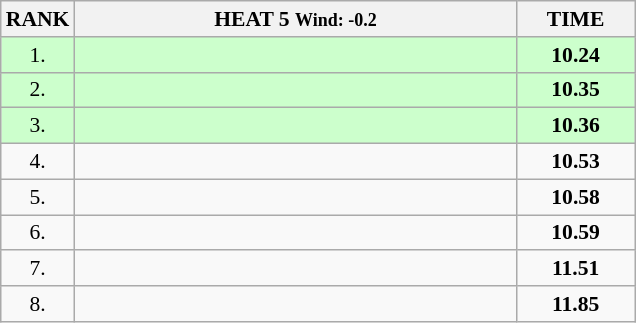<table class="wikitable" style="border-collapse: collapse; font-size: 90%;">
<tr>
<th>RANK</th>
<th style="width: 20em">HEAT 5 <small>Wind: -0.2</small></th>
<th style="width: 5em">TIME</th>
</tr>
<tr style="background:#ccffcc;">
<td align="center">1.</td>
<td></td>
<td align="center"><strong>10.24</strong></td>
</tr>
<tr style="background:#ccffcc;">
<td align="center">2.</td>
<td></td>
<td align="center"><strong>10.35</strong></td>
</tr>
<tr style="background:#ccffcc;">
<td align="center">3.</td>
<td></td>
<td align="center"><strong>10.36</strong></td>
</tr>
<tr>
<td align="center">4.</td>
<td></td>
<td align="center"><strong>10.53</strong></td>
</tr>
<tr>
<td align="center">5.</td>
<td></td>
<td align="center"><strong>10.58</strong></td>
</tr>
<tr>
<td align="center">6.</td>
<td></td>
<td align="center"><strong>10.59</strong></td>
</tr>
<tr>
<td align="center">7.</td>
<td></td>
<td align="center"><strong>11.51</strong></td>
</tr>
<tr>
<td align="center">8.</td>
<td></td>
<td align="center"><strong>11.85</strong></td>
</tr>
</table>
